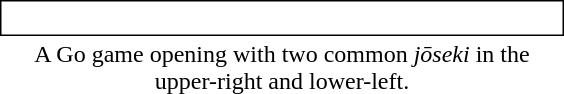<table style="margin:1em; width:380px">
<tr>
<td style="border: solid thin; padding: 2px;"><br></td>
</tr>
<tr>
<td style="text-align:center">A Go game opening with two common <em>jōseki</em> in the upper-right and lower-left.</td>
</tr>
</table>
